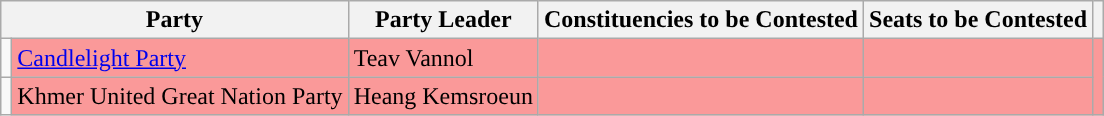<table class="wikitable sortable" style="text-align:right">
<tr>
<th colspan="2">Party</th>
<th>Party Leader</th>
<th>Constituencies to be Contested</th>
<th>Seats to be Contested</th>
<th></th>
</tr>
<tr>
<td></td>
<td style="background:#FA9999;" align="left"><a href='#'>Candlelight Party</a></td>
<td style="background:#FA9999;"align="left">Teav Vannol</td>
<td style="background:#FA9999;"></td>
<td style="background:#FA9999;"></td>
<td style="background:#FA9999;" rowspan="2"></td>
</tr>
<tr>
<td></td>
<td style="background:#FA9999;"align="left">Khmer United Great Nation Party</td>
<td style="background:#FA9999;"align="left">Heang Kemsroeun</td>
<td style="background:#FA9999;"></td>
<td style="background:#FA9999;"></td>
</tr>
</table>
